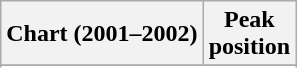<table class="wikitable sortable plainrowheaders" style="text-align:center">
<tr>
<th scope="col">Chart (2001–2002)</th>
<th scope="col">Peak<br>position</th>
</tr>
<tr>
</tr>
<tr>
</tr>
<tr>
</tr>
<tr>
</tr>
<tr>
</tr>
</table>
